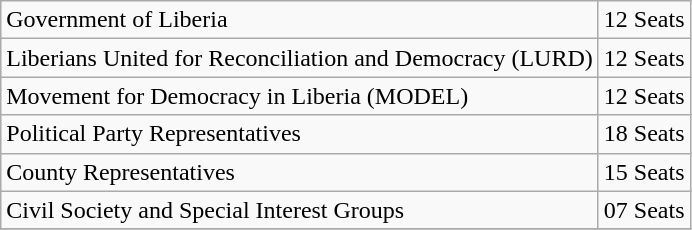<table class="wikitable">
<tr>
<td>Government of Liberia</td>
<td align="center">12 Seats</td>
</tr>
<tr>
<td>Liberians United for Reconciliation and Democracy (LURD)</td>
<td align="center">12 Seats</td>
</tr>
<tr>
<td>Movement for Democracy in Liberia (MODEL)</td>
<td align="center">12 Seats</td>
</tr>
<tr>
<td>Political Party Representatives</td>
<td align="center">18 Seats</td>
</tr>
<tr>
<td>County Representatives</td>
<td align="center">15 Seats</td>
</tr>
<tr>
<td>Civil Society and Special Interest Groups</td>
<td align="center">07 Seats</td>
</tr>
<tr>
</tr>
</table>
